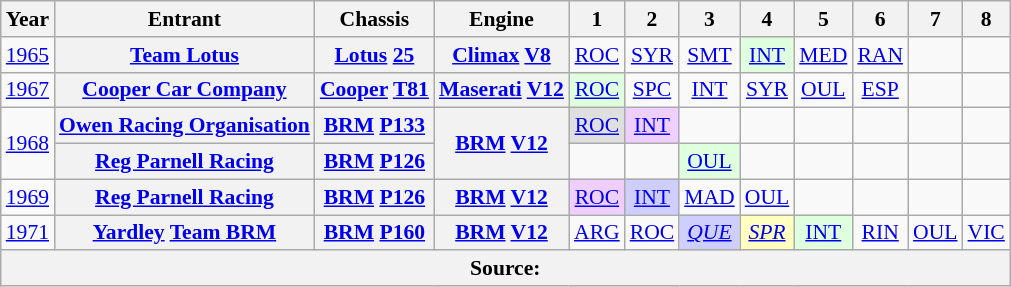<table class="wikitable" style="text-align:center; font-size:90%">
<tr>
<th>Year</th>
<th>Entrant</th>
<th>Chassis</th>
<th>Engine</th>
<th>1</th>
<th>2</th>
<th>3</th>
<th>4</th>
<th>5</th>
<th>6</th>
<th>7</th>
<th>8</th>
</tr>
<tr>
<td><a href='#'>1965</a></td>
<th><a href='#'>Team Lotus</a></th>
<th><a href='#'>Lotus</a> <a href='#'>25</a></th>
<th><a href='#'>Climax</a> <a href='#'>V8</a></th>
<td><a href='#'>ROC</a></td>
<td><a href='#'>SYR</a></td>
<td><a href='#'>SMT</a></td>
<td style="background:#DFFFDF;"><a href='#'>INT</a><br></td>
<td><a href='#'>MED</a></td>
<td><a href='#'>RAN</a></td>
<td></td>
<td></td>
</tr>
<tr>
<td><a href='#'>1967</a></td>
<th><a href='#'>Cooper Car Company</a></th>
<th><a href='#'>Cooper</a> <a href='#'>T81</a></th>
<th><a href='#'>Maserati</a> <a href='#'>V12</a></th>
<td style="background:#DFFFDF;"><a href='#'>ROC</a><br></td>
<td><a href='#'>SPC</a></td>
<td><a href='#'>INT</a></td>
<td><a href='#'>SYR</a></td>
<td><a href='#'>OUL</a></td>
<td><a href='#'>ESP</a></td>
<td></td>
<td></td>
</tr>
<tr>
<td rowspan="2"><a href='#'>1968</a></td>
<th><a href='#'>Owen Racing Organisation</a></th>
<th><a href='#'>BRM</a> <a href='#'>P133</a></th>
<th rowspan="2"><a href='#'>BRM</a> <a href='#'>V12</a></th>
<td style="background:#DFDFDF;"><a href='#'>ROC</a><br></td>
<td style="background:#EFCFFF;"><a href='#'>INT</a><br></td>
<td></td>
<td></td>
<td></td>
<td></td>
<td></td>
<td></td>
</tr>
<tr>
<th><a href='#'>Reg Parnell Racing</a></th>
<th><a href='#'>BRM</a> <a href='#'>P126</a></th>
<td></td>
<td></td>
<td style="background:#DFFFDF;"><a href='#'>OUL</a><br></td>
<td></td>
<td></td>
<td></td>
<td></td>
<td></td>
</tr>
<tr>
<td><a href='#'>1969</a></td>
<th><a href='#'>Reg Parnell Racing</a></th>
<th><a href='#'>BRM</a> <a href='#'>P126</a></th>
<th><a href='#'>BRM</a> <a href='#'>V12</a></th>
<td style="background:#EFCFFF;"><a href='#'>ROC</a><br></td>
<td style="background:#CFCFFF;"><a href='#'>INT</a><br></td>
<td><a href='#'>MAD</a></td>
<td><a href='#'>OUL</a></td>
<td></td>
<td></td>
<td></td>
<td></td>
</tr>
<tr>
<td><a href='#'>1971</a></td>
<th><a href='#'>Yardley</a> <a href='#'>Team BRM</a></th>
<th><a href='#'>BRM</a> <a href='#'>P160</a></th>
<th><a href='#'>BRM</a> <a href='#'>V12</a></th>
<td><a href='#'>ARG</a></td>
<td><a href='#'>ROC</a></td>
<td style="background:#CFCFFF;"><em><a href='#'>QUE</a></em><br></td>
<td style="background:#FFFFBF;"><em><a href='#'>SPR</a></em><br></td>
<td style="background:#DFFFDF;"><a href='#'>INT</a><br></td>
<td><a href='#'>RIN</a></td>
<td><a href='#'>OUL</a></td>
<td><a href='#'>VIC</a></td>
</tr>
<tr>
<th colspan="12">Source:</th>
</tr>
</table>
